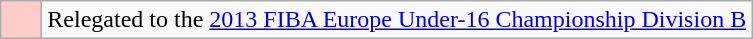<table class="wikitable">
<tr>
<td style="background:#ffcccc; width:20px;"></td>
<td>Relegated to the <a href='#'>2013 FIBA Europe Under-16 Championship Division B</a></td>
</tr>
</table>
